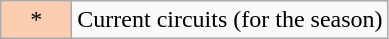<table class="wikitable">
<tr>
<td width="40" align="center" bgcolor=FBCEB1>*</td>
<td>Current circuits (for the  season)</td>
</tr>
</table>
